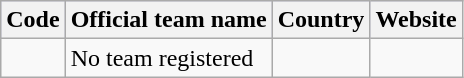<table class="wikitable">
<tr style="background:#ccccff;">
<th>Code</th>
<th>Official team name</th>
<th>Country</th>
<th>Website</th>
</tr>
<tr>
<td></td>
<td>No team registered</td>
<td></td>
<td></td>
</tr>
</table>
